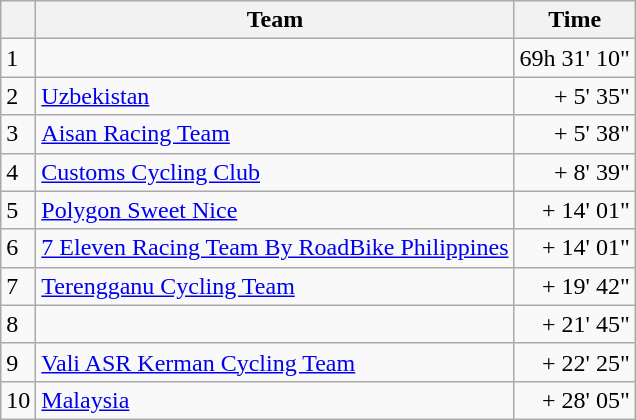<table class=wikitable>
<tr>
<th></th>
<th>Team</th>
<th>Time</th>
</tr>
<tr>
<td>1</td>
<td></td>
<td align=right>69h 31' 10"</td>
</tr>
<tr>
<td>2</td>
<td><a href='#'>Uzbekistan</a></td>
<td align=right>+ 5' 35"</td>
</tr>
<tr>
<td>3</td>
<td><a href='#'>Aisan Racing Team</a></td>
<td align=right>+ 5' 38"</td>
</tr>
<tr>
<td>4</td>
<td><a href='#'>Customs Cycling Club</a></td>
<td align=right>+ 8' 39"</td>
</tr>
<tr>
<td>5</td>
<td><a href='#'>Polygon Sweet Nice</a></td>
<td align=right>+ 14' 01"</td>
</tr>
<tr>
<td>6</td>
<td><a href='#'>7 Eleven Racing Team By RoadBike Philippines</a></td>
<td align=right>+ 14' 01"</td>
</tr>
<tr>
<td>7</td>
<td><a href='#'>Terengganu Cycling Team</a></td>
<td align=right>+ 19' 42"</td>
</tr>
<tr>
<td>8</td>
<td></td>
<td align=right>+ 21' 45"</td>
</tr>
<tr>
<td>9</td>
<td><a href='#'>Vali ASR Kerman Cycling Team</a></td>
<td align=right>+ 22' 25"</td>
</tr>
<tr>
<td>10</td>
<td><a href='#'>Malaysia</a></td>
<td align=right>+ 28' 05"</td>
</tr>
</table>
